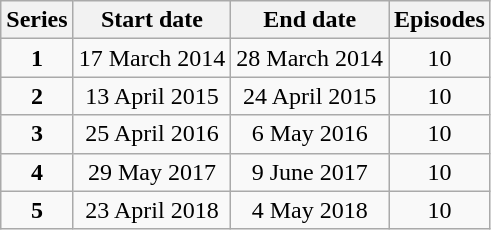<table class="wikitable" style="text-align:center;">
<tr>
<th>Series</th>
<th>Start date</th>
<th>End date</th>
<th>Episodes</th>
</tr>
<tr>
<td><strong>1</strong></td>
<td>17 March 2014</td>
<td>28 March 2014</td>
<td>10</td>
</tr>
<tr>
<td><strong>2</strong></td>
<td>13 April 2015</td>
<td>24 April 2015</td>
<td>10</td>
</tr>
<tr>
<td><strong>3</strong></td>
<td>25 April 2016</td>
<td>6 May 2016</td>
<td>10</td>
</tr>
<tr>
<td><strong>4</strong></td>
<td>29 May 2017</td>
<td>9 June 2017</td>
<td>10</td>
</tr>
<tr>
<td><strong>5</strong></td>
<td>23 April 2018</td>
<td>4 May 2018</td>
<td>10</td>
</tr>
</table>
